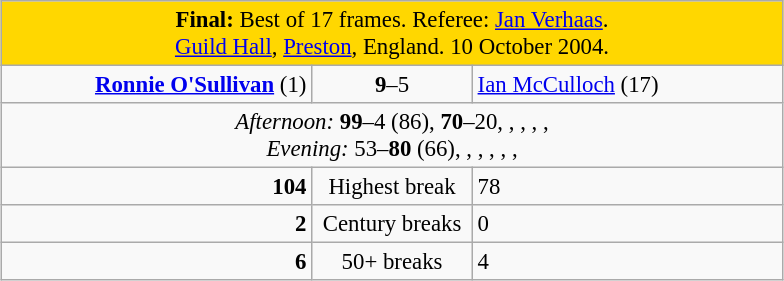<table class="wikitable" style="font-size: 95%; margin: 1em auto 1em auto;">
<tr>
<td colspan="3" align="center" bgcolor="#ffd700"><strong>Final:</strong> Best of 17 frames. Referee: <a href='#'>Jan Verhaas</a>.<br><a href='#'>Guild Hall</a>, <a href='#'>Preston</a>, England. 10 October 2004.</td>
</tr>
<tr>
<td width="200" align="right"><strong><a href='#'>Ronnie O'Sullivan</a></strong> (1) <br></td>
<td width="100" align="center"><strong>9</strong>–5</td>
<td width="200"><a href='#'>Ian McCulloch</a> (17)<br></td>
</tr>
<tr>
<td colspan="3" align="center" style="font-size: 100%"><em>Afternoon:</em> <strong>99</strong>–4 (86), <strong>70</strong>–20, , , , ,  <br><em>Evening:</em> 53–<strong>80</strong> (66), , , , , , </td>
</tr>
<tr>
<td align="right"><strong>104</strong></td>
<td align="center">Highest break</td>
<td align="left">78</td>
</tr>
<tr>
<td align="right"><strong>2</strong></td>
<td align="center">Century breaks</td>
<td align="left">0</td>
</tr>
<tr>
<td align="right"><strong>6</strong></td>
<td align="center">50+ breaks</td>
<td align="left">4</td>
</tr>
</table>
